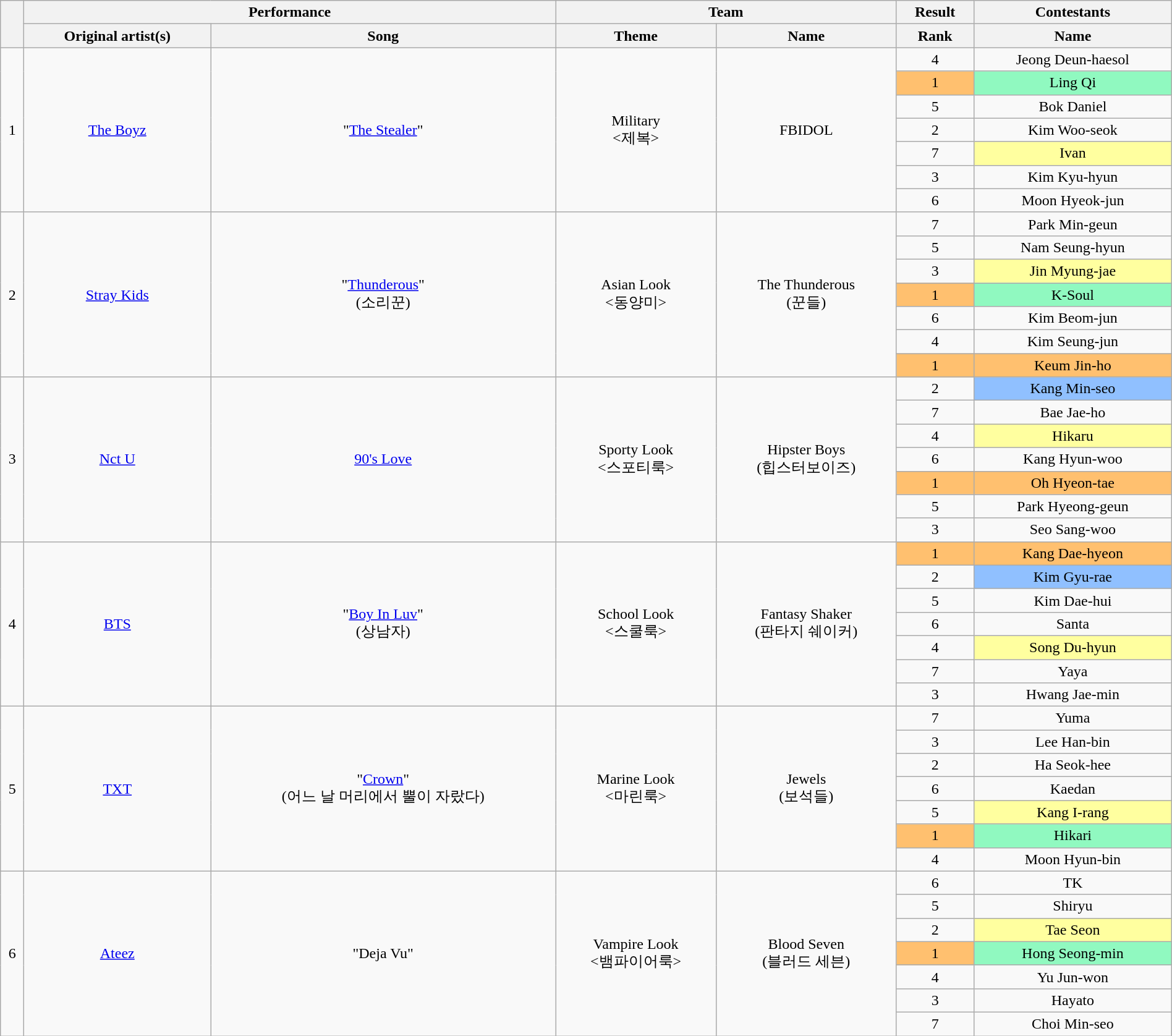<table class="wikitable collapsible" style="width: 100%; text-align:center">
<tr>
<th rowspan="2"></th>
<th colspan="2">Performance</th>
<th colspan="2">Team</th>
<th>Result</th>
<th>Contestants</th>
</tr>
<tr>
<th>Original artist(s)</th>
<th>Song</th>
<th>Theme</th>
<th>Name</th>
<th>Rank</th>
<th>Name</th>
</tr>
<tr>
<td rowspan="7">1</td>
<td rowspan="7"><a href='#'>The Boyz</a></td>
<td rowspan="7">"<a href='#'>The Stealer</a>"</td>
<td rowspan="7">Military<br><제복></td>
<td rowspan="7">FBIDOL</td>
<td>4</td>
<td>Jeong Deun-haesol</td>
</tr>
<tr>
<td style="background:#FFC06F">1</td>
<td style="background:#90F9C0">Ling Qi</td>
</tr>
<tr>
<td>5</td>
<td>Bok Daniel</td>
</tr>
<tr>
<td>2</td>
<td>Kim Woo-seok</td>
</tr>
<tr>
<td>7</td>
<td style="background:#FFFF9F">Ivan</td>
</tr>
<tr>
<td>3</td>
<td>Kim Kyu-hyun</td>
</tr>
<tr>
<td>6</td>
<td>Moon Hyeok-jun</td>
</tr>
<tr>
<td rowspan="7">2</td>
<td rowspan="7"><a href='#'>Stray Kids</a></td>
<td rowspan="7">"<a href='#'>Thunderous</a>"<br>(소리꾼)</td>
<td rowspan="7">Asian Look<br><동양미></td>
<td rowspan="7">The Thunderous<br>(꾼들)</td>
<td>7</td>
<td>Park Min-geun</td>
</tr>
<tr>
<td>5</td>
<td>Nam Seung-hyun</td>
</tr>
<tr>
<td>3</td>
<td style="background:#FFFF9F">Jin Myung-jae</td>
</tr>
<tr>
<td style="background:#FFC06F">1</td>
<td style="background:#90F9C0">K-Soul</td>
</tr>
<tr>
<td>6</td>
<td>Kim Beom-jun</td>
</tr>
<tr>
<td>4</td>
<td>Kim Seung-jun</td>
</tr>
<tr>
<td style="background:#FFC06F">1</td>
<td style="background:#FFC06F">Keum Jin-ho</td>
</tr>
<tr>
<td rowspan="7">3</td>
<td rowspan="7"><a href='#'>Nct U</a></td>
<td rowspan="7"><a href='#'>90's Love</a></td>
<td rowspan="7">Sporty Look<br><스포티룩></td>
<td rowspan="7">Hipster Boys<br>(힙스터보이즈)</td>
<td>2</td>
<td style="background:#90C0FF">Kang Min-seo</td>
</tr>
<tr>
<td>7</td>
<td>Bae Jae-ho</td>
</tr>
<tr>
<td>4</td>
<td style="background:#FFFF9F">Hikaru</td>
</tr>
<tr>
<td>6</td>
<td>Kang Hyun-woo</td>
</tr>
<tr>
<td style="background:#FFC06F">1</td>
<td style="background:#FFC06F">Oh Hyeon-tae</td>
</tr>
<tr>
<td>5</td>
<td>Park Hyeong-geun</td>
</tr>
<tr>
<td>3</td>
<td>Seo Sang-woo</td>
</tr>
<tr>
<td rowspan="7">4</td>
<td rowspan="7"><a href='#'>BTS</a></td>
<td rowspan="7">"<a href='#'>Boy In Luv</a>"<br>(상남자)</td>
<td rowspan="7">School Look<br><스쿨룩></td>
<td rowspan="7">Fantasy Shaker<br>(판타지 쉐이커)</td>
<td style="background:#FFC06F">1</td>
<td style="background:#FFC06F">Kang Dae-hyeon</td>
</tr>
<tr>
<td>2</td>
<td style="background:#90C0FF">Kim Gyu-rae </td>
</tr>
<tr>
<td>5</td>
<td>Kim Dae-hui</td>
</tr>
<tr>
<td>6</td>
<td>Santa</td>
</tr>
<tr>
<td>4</td>
<td style="background:#FFFF9F">Song Du-hyun</td>
</tr>
<tr>
<td>7</td>
<td>Yaya</td>
</tr>
<tr>
<td>3</td>
<td>Hwang Jae-min</td>
</tr>
<tr>
<td rowspan="7">5</td>
<td rowspan="7"><a href='#'>TXT</a></td>
<td rowspan="7">"<a href='#'>Crown</a>"<br>(어느 날 머리에서 뿔이 자랐다)</td>
<td rowspan="7">Marine Look<br><마린룩></td>
<td rowspan="7">Jewels<br>(보석들)</td>
<td>7</td>
<td>Yuma</td>
</tr>
<tr>
<td>3</td>
<td>Lee Han-bin</td>
</tr>
<tr>
<td>2</td>
<td>Ha Seok-hee</td>
</tr>
<tr>
<td>6</td>
<td>Kaedan</td>
</tr>
<tr>
<td>5</td>
<td style="background:#FFFF9F">Kang I-rang</td>
</tr>
<tr>
<td style="background:#FFC06F">1</td>
<td style="background:#90F9C0">Hikari</td>
</tr>
<tr>
<td>4</td>
<td>Moon Hyun-bin</td>
</tr>
<tr>
<td rowspan="7">6</td>
<td rowspan="7"><a href='#'>Ateez</a></td>
<td rowspan="7">"Deja Vu"</td>
<td rowspan="7">Vampire Look<br><뱀파이어룩></td>
<td rowspan="7">Blood Seven<br>(블러드 세븐)</td>
<td>6</td>
<td>TK</td>
</tr>
<tr>
<td>5</td>
<td>Shiryu</td>
</tr>
<tr>
<td>2</td>
<td style="background:#FFFF9F">Tae Seon</td>
</tr>
<tr>
<td style="background:#FFC06F">1</td>
<td style="background:#90F9C0">Hong Seong-min</td>
</tr>
<tr>
<td>4</td>
<td>Yu Jun-won</td>
</tr>
<tr>
<td>3</td>
<td>Hayato</td>
</tr>
<tr>
<td>7</td>
<td>Choi Min-seo</td>
</tr>
</table>
